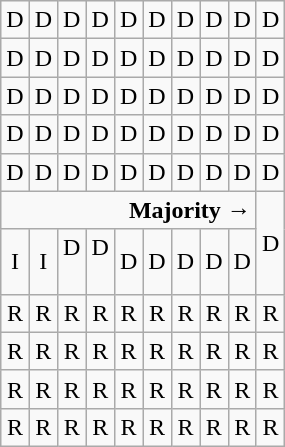<table class="wikitable" style="text-align:center;">
<tr>
<td>D</td>
<td>D</td>
<td>D</td>
<td>D</td>
<td>D</td>
<td>D</td>
<td>D</td>
<td>D</td>
<td>D</td>
<td>D</td>
</tr>
<tr>
<td width=10% >D</td>
<td width=10% >D</td>
<td width=10% >D</td>
<td width=10% >D</td>
<td width=10% >D</td>
<td width=10% >D</td>
<td width=10% >D</td>
<td width=10% >D</td>
<td width=10% >D</td>
<td width=10% >D</td>
</tr>
<tr>
<td>D</td>
<td>D</td>
<td>D</td>
<td>D</td>
<td>D</td>
<td>D</td>
<td>D</td>
<td>D</td>
<td>D</td>
<td>D</td>
</tr>
<tr>
<td>D</td>
<td>D</td>
<td>D</td>
<td>D</td>
<td>D</td>
<td>D</td>
<td>D</td>
<td>D</td>
<td>D</td>
<td>D</td>
</tr>
<tr>
<td>D</td>
<td>D</td>
<td>D</td>
<td>D</td>
<td>D</td>
<td>D</td>
<td>D</td>
<td>D</td>
<td>D</td>
<td>D</td>
</tr>
<tr>
<td colspan=9 style="text-align:right"><strong>Majority →</strong></td>
<td rowspan=2 >D</td>
</tr>
<tr>
<td>I</td>
<td>I</td>
<td>D<br><br></td>
<td>D<br><br></td>
<td>D</td>
<td>D</td>
<td>D</td>
<td>D</td>
<td>D</td>
</tr>
<tr>
<td>R</td>
<td>R</td>
<td>R</td>
<td>R</td>
<td>R</td>
<td>R</td>
<td>R</td>
<td>R</td>
<td>R</td>
<td>R</td>
</tr>
<tr>
<td>R</td>
<td>R</td>
<td>R</td>
<td>R</td>
<td>R</td>
<td>R</td>
<td>R</td>
<td>R</td>
<td>R</td>
<td>R</td>
</tr>
<tr>
<td>R</td>
<td>R</td>
<td>R</td>
<td>R</td>
<td>R</td>
<td>R</td>
<td>R</td>
<td>R</td>
<td>R</td>
<td>R</td>
</tr>
<tr>
<td>R</td>
<td>R</td>
<td>R</td>
<td>R</td>
<td>R</td>
<td>R</td>
<td>R</td>
<td>R</td>
<td>R</td>
<td>R</td>
</tr>
</table>
